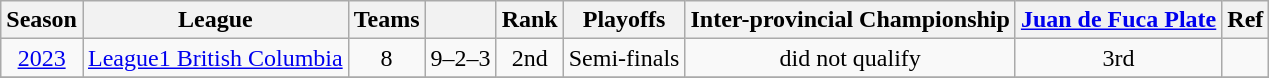<table class="wikitable" style="text-align: center;">
<tr>
<th>Season</th>
<th>League</th>
<th>Teams</th>
<th></th>
<th>Rank</th>
<th>Playoffs</th>
<th>Inter-provincial Championship</th>
<th><a href='#'>Juan de Fuca Plate</a></th>
<th>Ref</th>
</tr>
<tr>
<td><a href='#'>2023</a></td>
<td rowspan="1"><a href='#'>League1 British Columbia</a></td>
<td>8</td>
<td>9–2–3</td>
<td>2nd</td>
<td>Semi-finals</td>
<td>did not qualify</td>
<td>3rd</td>
<td></td>
</tr>
<tr>
</tr>
</table>
